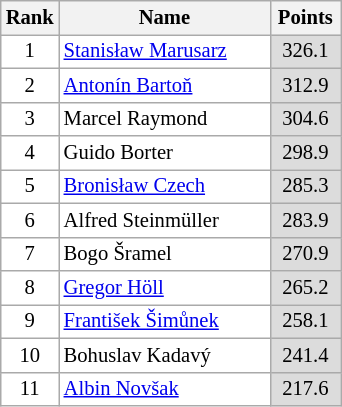<table class="wikitable sortable" style="background:#fff; font-size:86%; width:18%; line-height:16px; border:grey solid 1px; border-collapse:collapse;">
<tr>
<th width="30">Rank</th>
<th width="165">Name</th>
<th width="42">Points</th>
</tr>
<tr>
<td align=center>1</td>
<td> <a href='#'>Stanisław Marusarz</a></td>
<td align=center bgcolor=#DCDCDC>326.1</td>
</tr>
<tr>
<td align=center>2</td>
<td> <a href='#'>Antonín Bartoň</a></td>
<td align=center bgcolor=#DCDCDC>312.9</td>
</tr>
<tr>
<td align=center>3</td>
<td> Marcel Raymond</td>
<td align=center bgcolor=#DCDCDC>304.6</td>
</tr>
<tr>
<td align=center>4</td>
<td> Guido Borter</td>
<td align=center bgcolor=#DCDCDC>298.9</td>
</tr>
<tr>
<td align=center>5</td>
<td> <a href='#'>Bronisław Czech</a></td>
<td align=center bgcolor=#DCDCDC>285.3</td>
</tr>
<tr>
<td align=center>6</td>
<td> Alfred Steinmüller</td>
<td align=center bgcolor=#DCDCDC>283.9</td>
</tr>
<tr>
<td align=center>7</td>
<td> Bogo Šramel</td>
<td align=center bgcolor=#DCDCDC>270.9</td>
</tr>
<tr>
<td align=center>8</td>
<td> <a href='#'>Gregor Höll</a></td>
<td align=center bgcolor=#DCDCDC>265.2</td>
</tr>
<tr>
<td align=center>9</td>
<td> <a href='#'>František Šimůnek</a></td>
<td align=center bgcolor=#DCDCDC>258.1</td>
</tr>
<tr>
<td align=center>10</td>
<td> Bohuslav Kadavý</td>
<td align=center bgcolor=#DCDCDC>241.4</td>
</tr>
<tr>
<td align=center>11</td>
<td> <a href='#'>Albin Novšak</a></td>
<td align=center bgcolor=#DCDCDC>217.6</td>
</tr>
</table>
